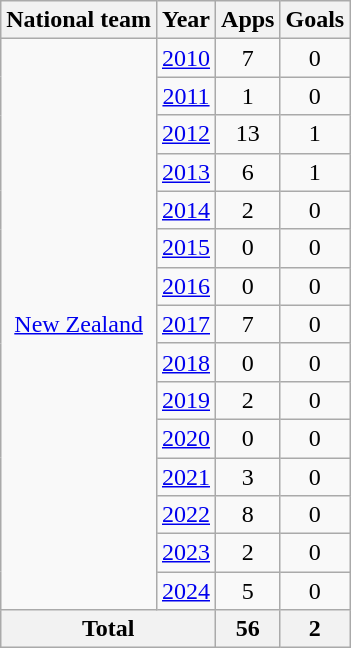<table class="wikitable" style="text-align:center">
<tr>
<th>National team</th>
<th>Year</th>
<th>Apps</th>
<th>Goals</th>
</tr>
<tr>
<td rowspan="15"><a href='#'>New Zealand</a></td>
<td><a href='#'>2010</a></td>
<td>7</td>
<td>0</td>
</tr>
<tr>
<td><a href='#'>2011</a></td>
<td>1</td>
<td>0</td>
</tr>
<tr>
<td><a href='#'>2012</a></td>
<td>13</td>
<td>1</td>
</tr>
<tr>
<td><a href='#'>2013</a></td>
<td>6</td>
<td>1</td>
</tr>
<tr>
<td><a href='#'>2014</a></td>
<td>2</td>
<td>0</td>
</tr>
<tr>
<td><a href='#'>2015</a></td>
<td>0</td>
<td>0</td>
</tr>
<tr>
<td><a href='#'>2016</a></td>
<td>0</td>
<td>0</td>
</tr>
<tr>
<td><a href='#'>2017</a></td>
<td>7</td>
<td>0</td>
</tr>
<tr>
<td><a href='#'>2018</a></td>
<td>0</td>
<td>0</td>
</tr>
<tr>
<td><a href='#'>2019</a></td>
<td>2</td>
<td>0</td>
</tr>
<tr>
<td><a href='#'>2020</a></td>
<td>0</td>
<td>0</td>
</tr>
<tr>
<td><a href='#'>2021</a></td>
<td>3</td>
<td>0</td>
</tr>
<tr>
<td><a href='#'>2022</a></td>
<td>8</td>
<td>0</td>
</tr>
<tr>
<td><a href='#'>2023</a></td>
<td>2</td>
<td>0</td>
</tr>
<tr>
<td><a href='#'>2024</a></td>
<td>5</td>
<td>0</td>
</tr>
<tr>
<th colspan="2">Total</th>
<th>56</th>
<th>2</th>
</tr>
</table>
